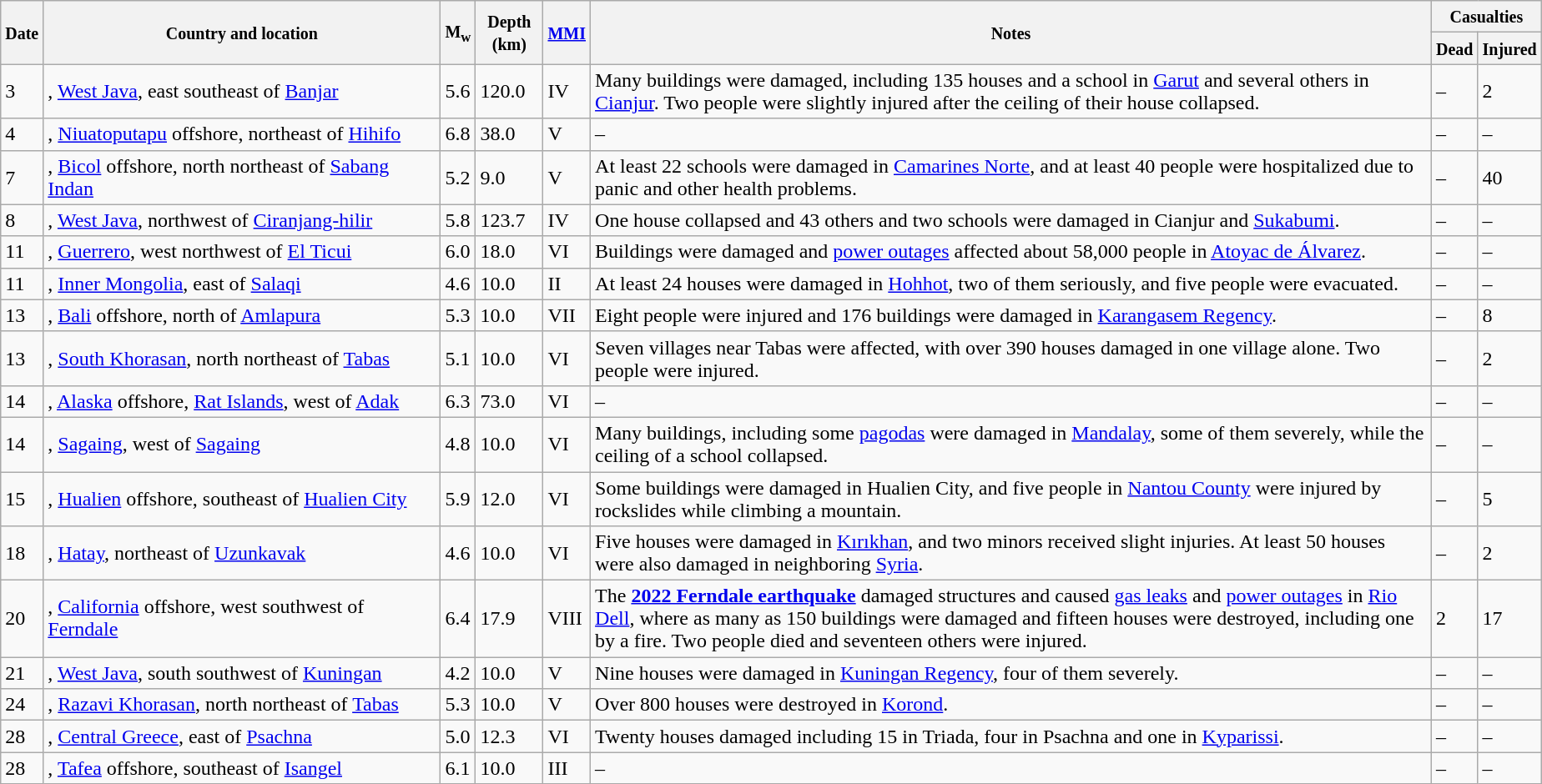<table class="wikitable sortable" style="border:1px black; margin-left:1em;">
<tr>
<th rowspan="2"><small>Date</small></th>
<th rowspan="2" style="width: 310px"><small>Country and location</small></th>
<th rowspan="2"><small>M<sub>w</sub></small></th>
<th rowspan="2"><small>Depth (km)</small></th>
<th rowspan="2"><small><a href='#'>MMI</a></small></th>
<th rowspan="2" class="unsortable"><small>Notes</small></th>
<th colspan="2"><small>Casualties</small></th>
</tr>
<tr>
<th><small>Dead</small></th>
<th><small>Injured</small></th>
</tr>
<tr>
<td>3</td>
<td>, <a href='#'>West Java</a>,  east southeast of <a href='#'>Banjar</a></td>
<td>5.6</td>
<td>120.0</td>
<td>IV</td>
<td>Many buildings were damaged, including 135 houses and a school in <a href='#'>Garut</a> and several others in <a href='#'>Cianjur</a>. Two people were slightly injured after the ceiling of their house collapsed.</td>
<td>–</td>
<td>2</td>
</tr>
<tr>
<td>4</td>
<td>, <a href='#'>Niuatoputapu</a> offshore,  northeast of <a href='#'>Hihifo</a></td>
<td>6.8</td>
<td>38.0</td>
<td>V</td>
<td>–</td>
<td>–</td>
<td>–</td>
</tr>
<tr>
<td>7</td>
<td>, <a href='#'>Bicol</a> offshore,  north northeast of <a href='#'>Sabang Indan</a></td>
<td>5.2</td>
<td>9.0</td>
<td>V</td>
<td>At least 22 schools were damaged in <a href='#'>Camarines Norte</a>, and at least 40 people were hospitalized due to panic and other health problems.</td>
<td>–</td>
<td>40</td>
</tr>
<tr>
<td>8</td>
<td>, <a href='#'>West Java</a>,  northwest of <a href='#'>Ciranjang-hilir</a></td>
<td>5.8</td>
<td>123.7</td>
<td>IV</td>
<td>One house collapsed and 43 others and two schools were damaged in Cianjur and <a href='#'>Sukabumi</a>.</td>
<td>–</td>
<td>–</td>
</tr>
<tr>
<td>11</td>
<td>, <a href='#'>Guerrero</a>,  west northwest of <a href='#'>El Ticui</a></td>
<td>6.0</td>
<td>18.0</td>
<td>VI</td>
<td>Buildings were damaged and <a href='#'>power outages</a> affected about 58,000 people in <a href='#'>Atoyac de Álvarez</a>.</td>
<td>–</td>
<td>–</td>
</tr>
<tr>
<td>11</td>
<td>, <a href='#'>Inner Mongolia</a>,  east of <a href='#'>Salaqi</a></td>
<td>4.6</td>
<td>10.0</td>
<td>II</td>
<td>At least 24 houses were damaged in <a href='#'>Hohhot</a>, two of them seriously, and five people were evacuated.</td>
<td>–</td>
<td>–</td>
</tr>
<tr>
<td>13</td>
<td>, <a href='#'>Bali</a> offshore,  north of <a href='#'>Amlapura</a></td>
<td>5.3</td>
<td>10.0</td>
<td>VII</td>
<td>Eight people were injured and 176 buildings were damaged in <a href='#'>Karangasem Regency</a>.</td>
<td>–</td>
<td>8</td>
</tr>
<tr>
<td>13</td>
<td>, <a href='#'>South Khorasan</a>,  north northeast of <a href='#'>Tabas</a></td>
<td>5.1</td>
<td>10.0</td>
<td>VI</td>
<td>Seven villages near Tabas were affected, with over 390 houses damaged in one village alone. Two people were injured.</td>
<td>–</td>
<td>2</td>
</tr>
<tr>
<td>14</td>
<td>, <a href='#'>Alaska</a> offshore, <a href='#'>Rat Islands</a>,  west of <a href='#'>Adak</a></td>
<td>6.3</td>
<td>73.0</td>
<td>VI</td>
<td>–</td>
<td>–</td>
<td>–</td>
</tr>
<tr>
<td>14</td>
<td>, <a href='#'>Sagaing</a>,  west of <a href='#'>Sagaing</a></td>
<td>4.8</td>
<td>10.0</td>
<td>VI</td>
<td>Many buildings, including some <a href='#'>pagodas</a> were damaged in <a href='#'>Mandalay</a>, some of them severely, while the ceiling of a school collapsed.</td>
<td>–</td>
<td>–</td>
</tr>
<tr>
<td>15</td>
<td>, <a href='#'>Hualien</a> offshore,  southeast of <a href='#'>Hualien City</a></td>
<td>5.9</td>
<td>12.0</td>
<td>VI</td>
<td>Some buildings were damaged in Hualien City, and five people in <a href='#'>Nantou County</a> were injured by rockslides while climbing a mountain.</td>
<td>–</td>
<td>5</td>
</tr>
<tr>
<td>18</td>
<td>, <a href='#'>Hatay</a>,  northeast of <a href='#'>Uzunkavak</a></td>
<td>4.6</td>
<td>10.0</td>
<td>VI</td>
<td>Five houses were damaged in <a href='#'>Kırıkhan</a>, and two minors received slight injuries. At least 50 houses were also damaged in neighboring <a href='#'>Syria</a>.</td>
<td>–</td>
<td>2</td>
</tr>
<tr>
<td>20</td>
<td>, <a href='#'>California</a> offshore,  west southwest of <a href='#'>Ferndale</a></td>
<td>6.4</td>
<td>17.9</td>
<td>VIII</td>
<td>The <strong><a href='#'>2022 Ferndale earthquake</a></strong> damaged structures and caused <a href='#'>gas leaks</a> and <a href='#'>power outages</a> in <a href='#'>Rio Dell</a>, where as many as 150 buildings were damaged and fifteen houses were destroyed, including one by a fire. Two people died and seventeen others were injured.</td>
<td>2</td>
<td>17</td>
</tr>
<tr>
<td>21</td>
<td>, <a href='#'>West Java</a>,  south southwest of <a href='#'>Kuningan</a></td>
<td>4.2</td>
<td>10.0</td>
<td>V</td>
<td>Nine houses were damaged in <a href='#'>Kuningan Regency</a>, four of them severely.</td>
<td>–</td>
<td>–</td>
</tr>
<tr>
<td>24</td>
<td>, <a href='#'>Razavi Khorasan</a>,  north northeast of <a href='#'>Tabas</a></td>
<td>5.3</td>
<td>10.0</td>
<td>V</td>
<td>Over 800 houses were destroyed in <a href='#'>Korond</a>.</td>
<td>–</td>
<td>–</td>
</tr>
<tr>
<td>28</td>
<td>, <a href='#'>Central Greece</a>,  east of <a href='#'>Psachna</a></td>
<td>5.0</td>
<td>12.3</td>
<td>VI</td>
<td>Twenty houses damaged including 15 in Triada, four in Psachna and one in <a href='#'>Kyparissi</a>.</td>
<td>–</td>
<td>–</td>
</tr>
<tr>
<td>28</td>
<td>, <a href='#'>Tafea</a> offshore,  southeast of <a href='#'>Isangel</a></td>
<td>6.1</td>
<td>10.0</td>
<td>III</td>
<td>–</td>
<td>–</td>
<td>–</td>
</tr>
<tr>
</tr>
</table>
